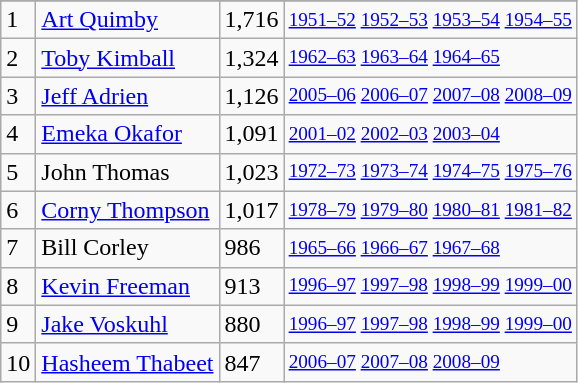<table class="wikitable">
<tr>
</tr>
<tr>
<td>1</td>
<td><a href='#'>Art Quimby</a></td>
<td>1,716</td>
<td style="font-size:80%;"><a href='#'>1951–52</a> <a href='#'>1952–53</a> <a href='#'>1953–54</a> <a href='#'>1954–55</a></td>
</tr>
<tr>
<td>2</td>
<td><a href='#'>Toby Kimball</a></td>
<td>1,324</td>
<td style="font-size:80%;"><a href='#'>1962–63</a> <a href='#'>1963–64</a> <a href='#'>1964–65</a></td>
</tr>
<tr>
<td>3</td>
<td><a href='#'>Jeff Adrien</a></td>
<td>1,126</td>
<td style="font-size:80%;"><a href='#'>2005–06</a> <a href='#'>2006–07</a> <a href='#'>2007–08</a> <a href='#'>2008–09</a></td>
</tr>
<tr>
<td>4</td>
<td><a href='#'>Emeka Okafor</a></td>
<td>1,091</td>
<td style="font-size:80%;"><a href='#'>2001–02</a> <a href='#'>2002–03</a> <a href='#'>2003–04</a></td>
</tr>
<tr>
<td>5</td>
<td>John Thomas</td>
<td>1,023</td>
<td style="font-size:80%;"><a href='#'>1972–73</a> <a href='#'>1973–74</a> <a href='#'>1974–75</a> <a href='#'>1975–76</a></td>
</tr>
<tr>
<td>6</td>
<td><a href='#'>Corny Thompson</a></td>
<td>1,017</td>
<td style="font-size:80%;"><a href='#'>1978–79</a> <a href='#'>1979–80</a> <a href='#'>1980–81</a> <a href='#'>1981–82</a></td>
</tr>
<tr>
<td>7</td>
<td>Bill Corley</td>
<td>986</td>
<td style="font-size:80%;"><a href='#'>1965–66</a> <a href='#'>1966–67</a> <a href='#'>1967–68</a></td>
</tr>
<tr>
<td>8</td>
<td><a href='#'>Kevin Freeman</a></td>
<td>913</td>
<td style="font-size:80%;"><a href='#'>1996–97</a> <a href='#'>1997–98</a> <a href='#'>1998–99</a> <a href='#'>1999–00</a></td>
</tr>
<tr>
<td>9</td>
<td><a href='#'>Jake Voskuhl</a></td>
<td>880</td>
<td style="font-size:80%;"><a href='#'>1996–97</a> <a href='#'>1997–98</a> <a href='#'>1998–99</a> <a href='#'>1999–00</a></td>
</tr>
<tr>
<td>10</td>
<td><a href='#'>Hasheem Thabeet</a></td>
<td>847</td>
<td style="font-size:80%;"><a href='#'>2006–07</a> <a href='#'>2007–08</a> <a href='#'>2008–09</a></td>
</tr>
</table>
